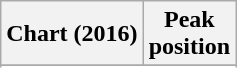<table class="wikitable sortable plainrowheaders">
<tr>
<th scope="col">Chart (2016)</th>
<th scope="col">Peak<br>position</th>
</tr>
<tr>
</tr>
<tr>
</tr>
</table>
